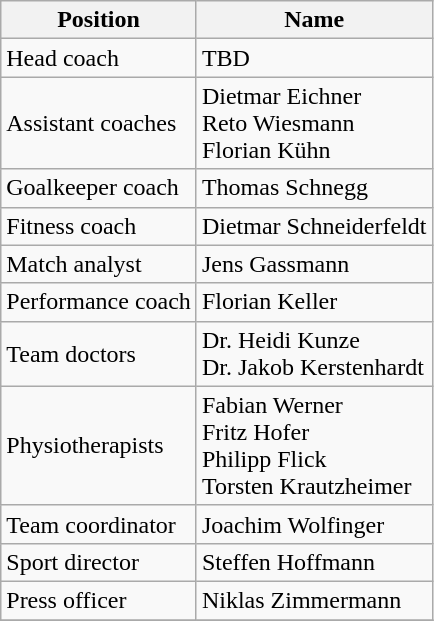<table class="wikitable">
<tr>
<th>Position</th>
<th>Name</th>
</tr>
<tr>
<td>Head coach</td>
<td> TBD</td>
</tr>
<tr>
<td>Assistant coaches</td>
<td> Dietmar Eichner<br> Reto Wiesmann<br> Florian Kühn</td>
</tr>
<tr>
<td>Goalkeeper coach</td>
<td> Thomas Schnegg</td>
</tr>
<tr>
<td>Fitness coach</td>
<td> Dietmar Schneiderfeldt</td>
</tr>
<tr>
<td>Match analyst</td>
<td> Jens Gassmann</td>
</tr>
<tr>
<td>Performance coach</td>
<td> Florian Keller</td>
</tr>
<tr>
<td>Team doctors</td>
<td> Dr. Heidi Kunze<br> Dr. Jakob Kerstenhardt</td>
</tr>
<tr>
<td>Physiotherapists</td>
<td> Fabian Werner<br> Fritz Hofer<br> Philipp Flick<br> Torsten Krautzheimer</td>
</tr>
<tr>
<td>Team coordinator</td>
<td> Joachim Wolfinger</td>
</tr>
<tr>
<td>Sport director</td>
<td> Steffen Hoffmann</td>
</tr>
<tr>
<td>Press officer</td>
<td> Niklas Zimmermann</td>
</tr>
<tr>
</tr>
</table>
